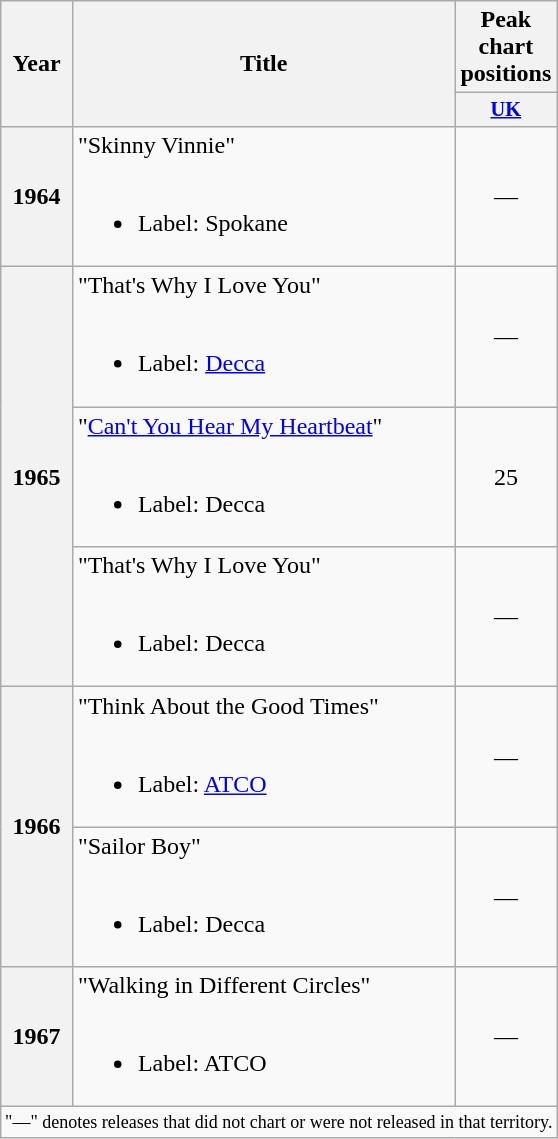<table class="wikitable">
<tr>
<th scope="col" rowspan="2">Year</th>
<th scope="col" rowspan="2">Title</th>
<th scope="col" colspan="1">Peak chart positions</th>
</tr>
<tr>
<th style="width: 3.5em; font-size: 85%;"><a href='#'>UK</a></th>
</tr>
<tr>
<th scope="row">1964</th>
<td>"Skinny Vinnie"<br><br><ul><li>Label: Spokane</li></ul></td>
<td style="text-align: center;">—</td>
</tr>
<tr>
<th scope="row" rowspan="3">1965</th>
<td>"That's Why I Love You"<br><br><ul><li>Label: <a href='#'>Decca</a></li></ul></td>
<td style="text-align: center;">—</td>
</tr>
<tr>
<td>"<a href='#'>Can't You Hear My Heartbeat</a>"<br><br><ul><li>Label: Decca</li></ul></td>
<td style="text-align: center;">25</td>
</tr>
<tr>
<td>"That's Why I Love You"<br><br><ul><li>Label: Decca</li></ul></td>
<td style="text-align: center;">—</td>
</tr>
<tr>
<th scope="row" rowspan="2">1966</th>
<td>"Think About the Good Times"<br><br><ul><li>Label: <a href='#'>ATCO</a></li></ul></td>
<td style="text-align: center;">—</td>
</tr>
<tr>
<td>"Sailor Boy"<br><br><ul><li>Label: Decca</li></ul></td>
<td style="text-align: center;">—</td>
</tr>
<tr>
<th scope="row">1967</th>
<td>"Walking in Different Circles"<br><br><ul><li>Label: ATCO</li></ul></td>
<td style="text-align: center;">—</td>
</tr>
<tr>
<td colspan="3" style="text-align:center; font-size:9pt;">"—" denotes releases that did not chart or were not released in that territory.</td>
</tr>
</table>
